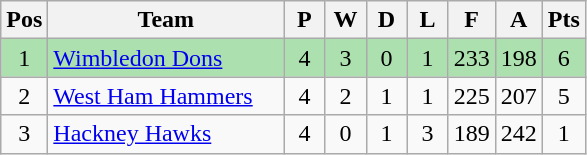<table class="wikitable" style="font-size: 100%">
<tr>
<th width=20>Pos</th>
<th width=150>Team</th>
<th width=20>P</th>
<th width=20>W</th>
<th width=20>D</th>
<th width=20>L</th>
<th width=20>F</th>
<th width=20>A</th>
<th width=20>Pts</th>
</tr>
<tr align=center style="background:#ACE1AF;">
<td>1</td>
<td align="left"><a href='#'>Wimbledon Dons</a></td>
<td>4</td>
<td>3</td>
<td>0</td>
<td>1</td>
<td>233</td>
<td>198</td>
<td>6</td>
</tr>
<tr align=center>
<td>2</td>
<td align="left"><a href='#'>West Ham Hammers</a></td>
<td>4</td>
<td>2</td>
<td>1</td>
<td>1</td>
<td>225</td>
<td>207</td>
<td>5</td>
</tr>
<tr align=center>
<td>3</td>
<td align="left"><a href='#'>Hackney Hawks</a></td>
<td>4</td>
<td>0</td>
<td>1</td>
<td>3</td>
<td>189</td>
<td>242</td>
<td>1</td>
</tr>
</table>
